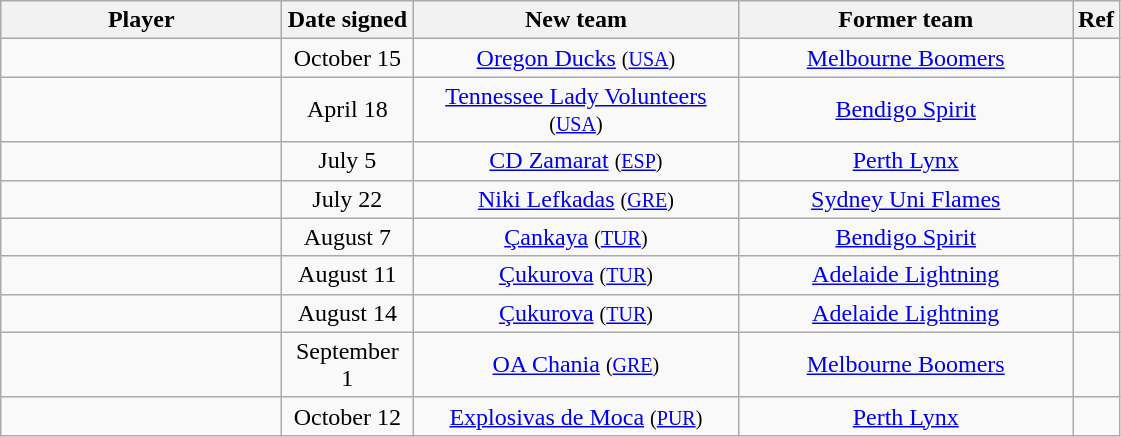<table class="wikitable sortable" style="text-align:center">
<tr>
<th style="width:180px">Player</th>
<th style="width:80px">Date signed</th>
<th style="width:210px">New team</th>
<th style="width:215px">Former team</th>
<th class="unsortable">Ref</th>
</tr>
<tr>
<td align="left"> </td>
<td align="center">October 15</td>
<td align="center"><a href='#'>Oregon Ducks</a> <small>(<a href='#'>USA</a>)</small></td>
<td align="center"><a href='#'>Melbourne Boomers</a></td>
<td align="center"></td>
</tr>
<tr>
<td align="left"> </td>
<td align="center">April 18</td>
<td align="center"><a href='#'>Tennessee Lady Volunteers</a> <small>(<a href='#'>USA</a>)</small></td>
<td align="center"><a href='#'>Bendigo Spirit</a></td>
<td align="center"></td>
</tr>
<tr>
<td align="left"> </td>
<td align="center">July 5</td>
<td align="center"><a href='#'>CD Zamarat</a> <small>(<a href='#'>ESP</a>)</small></td>
<td align="center"><a href='#'>Perth Lynx</a></td>
<td align="center"></td>
</tr>
<tr>
<td align="left"> </td>
<td align="center">July 22</td>
<td align="center"><a href='#'>Niki Lefkadas</a> <small>(<a href='#'>GRE</a>)</small></td>
<td align="center"><a href='#'>Sydney Uni Flames</a></td>
<td align="center"></td>
</tr>
<tr>
<td align="left"> </td>
<td align="center">August 7</td>
<td align="center"><a href='#'>Çankaya</a> <small>(<a href='#'>TUR</a>)</small></td>
<td align="center"><a href='#'>Bendigo Spirit</a></td>
<td align="center"></td>
</tr>
<tr>
<td align="left"> </td>
<td align="center">August 11</td>
<td align="center"><a href='#'>Çukurova</a> <small>(<a href='#'>TUR</a>)</small></td>
<td align="center"><a href='#'>Adelaide Lightning</a></td>
<td align="center"></td>
</tr>
<tr>
<td align="left"> </td>
<td align="center">August 14</td>
<td align="center"><a href='#'>Çukurova</a> <small>(<a href='#'>TUR</a>)</small></td>
<td align="center"><a href='#'>Adelaide Lightning</a></td>
<td align="center"></td>
</tr>
<tr>
<td align="left"> </td>
<td align="center">September 1</td>
<td align="center"><a href='#'>OA Chania</a> <small>(<a href='#'>GRE</a>)</small></td>
<td align="center"><a href='#'>Melbourne Boomers</a></td>
<td align="center"></td>
</tr>
<tr>
<td align="left"> </td>
<td align="center">October 12</td>
<td align="center"><a href='#'>Explosivas de Moca</a> <small>(<a href='#'>PUR</a>)</small></td>
<td align="center"><a href='#'>Perth Lynx</a></td>
<td align="center"></td>
</tr>
</table>
